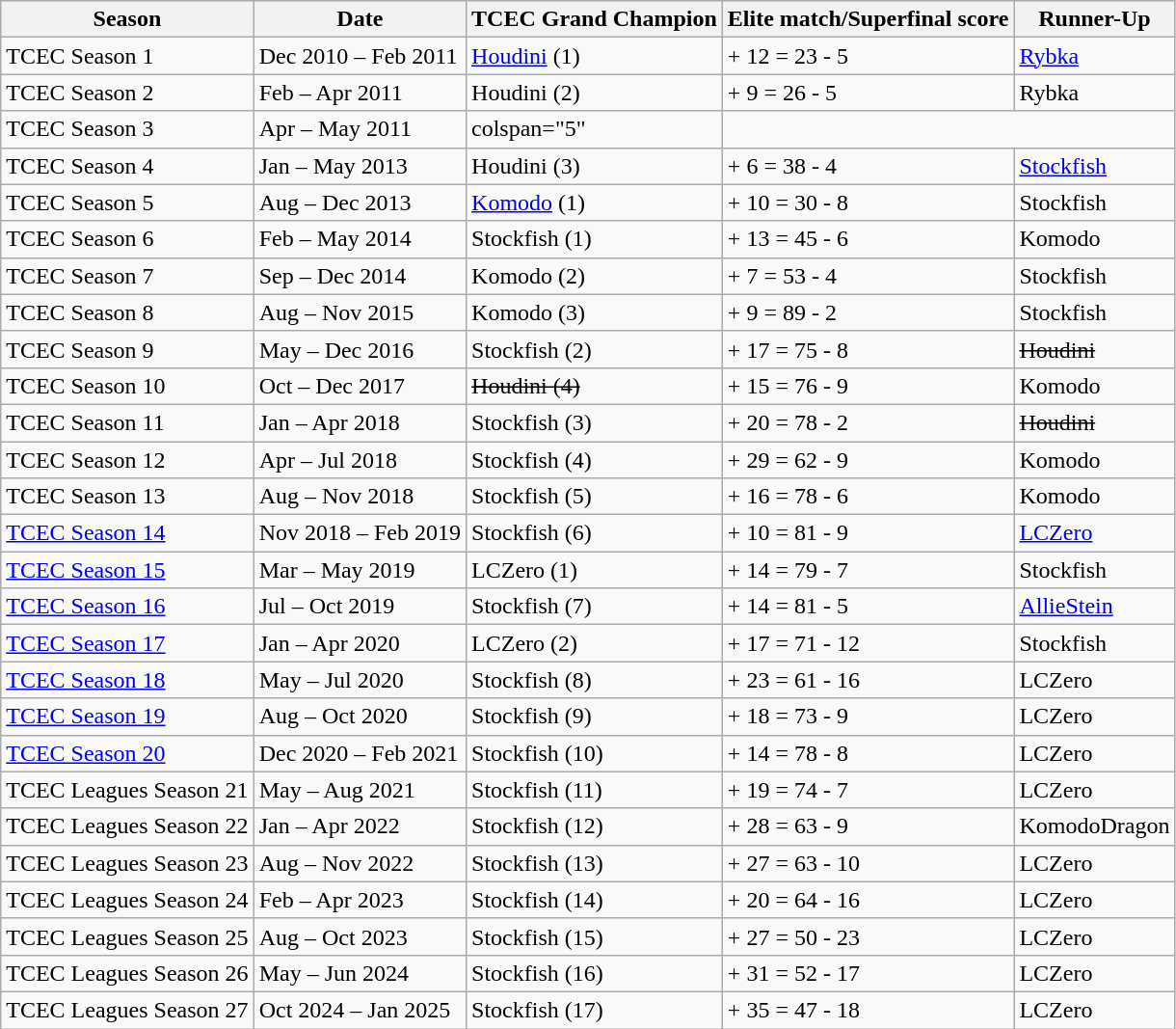<table class="wikitable sortable">
<tr>
<th>Season</th>
<th>Date</th>
<th>TCEC Grand Champion</th>
<th>Elite match/Superfinal score</th>
<th>Runner-Up</th>
</tr>
<tr>
<td>TCEC Season 1</td>
<td>Dec 2010 – Feb 2011</td>
<td><a href='#'>Houdini</a>  (1)</td>
<td>+ 12 = 23 - 5</td>
<td><a href='#'>Rybka</a> </td>
</tr>
<tr>
<td>TCEC Season 2</td>
<td>Feb – Apr 2011</td>
<td>Houdini  (2)</td>
<td>+ 9 = 26 - 5</td>
<td>Rybka </td>
</tr>
<tr>
<td>TCEC Season 3</td>
<td>Apr – May 2011</td>
<td>colspan="5" </td>
</tr>
<tr>
<td>TCEC Season 4</td>
<td>Jan – May 2013</td>
<td>Houdini  (3)</td>
<td>+ 6 = 38 - 4</td>
<td><a href='#'>Stockfish</a> </td>
</tr>
<tr>
<td>TCEC Season 5</td>
<td>Aug – Dec 2013</td>
<td><a href='#'>Komodo</a>  (1)</td>
<td>+ 10 = 30 - 8</td>
<td>Stockfish </td>
</tr>
<tr>
<td>TCEC Season 6</td>
<td>Feb – May 2014</td>
<td>Stockfish  (1)</td>
<td>+ 13 = 45 - 6</td>
<td>Komodo </td>
</tr>
<tr>
<td>TCEC Season 7</td>
<td>Sep – Dec 2014</td>
<td>Komodo  (2)</td>
<td>+ 7 = 53 - 4</td>
<td>Stockfish </td>
</tr>
<tr>
<td>TCEC Season 8</td>
<td>Aug – Nov 2015</td>
<td>Komodo  (3)</td>
<td>+ 9 = 89 - 2</td>
<td>Stockfish </td>
</tr>
<tr>
<td>TCEC Season 9</td>
<td>May – Dec 2016</td>
<td>Stockfish  (2)</td>
<td>+ 17 = 75 - 8</td>
<td><s>Houdini </s></td>
</tr>
<tr>
<td>TCEC Season 10</td>
<td>Oct – Dec 2017</td>
<td><s>Houdini  (4)</s></td>
<td>+ 15 = 76 - 9</td>
<td>Komodo </td>
</tr>
<tr>
<td>TCEC Season 11</td>
<td>Jan – Apr 2018</td>
<td>Stockfish  (3)</td>
<td>+ 20 = 78 - 2</td>
<td><s>Houdini </s></td>
</tr>
<tr>
<td>TCEC Season 12</td>
<td>Apr – Jul 2018</td>
<td>Stockfish  (4)</td>
<td>+ 29 = 62 - 9</td>
<td>Komodo </td>
</tr>
<tr>
<td>TCEC Season 13</td>
<td>Aug – Nov 2018</td>
<td>Stockfish  (5)</td>
<td>+ 16 = 78 - 6</td>
<td>Komodo </td>
</tr>
<tr>
<td><a href='#'>TCEC Season 14</a></td>
<td>Nov 2018 – Feb 2019</td>
<td>Stockfish  (6)</td>
<td>+ 10 = 81 - 9</td>
<td><a href='#'>LCZero</a> </td>
</tr>
<tr>
<td><a href='#'>TCEC Season 15</a></td>
<td>Mar – May 2019</td>
<td>LCZero  (1)</td>
<td>+ 14 = 79 - 7</td>
<td>Stockfish </td>
</tr>
<tr>
<td><a href='#'>TCEC Season 16</a></td>
<td>Jul – Oct 2019</td>
<td>Stockfish  (7)</td>
<td>+ 14 = 81 - 5</td>
<td><a href='#'>AllieStein</a> </td>
</tr>
<tr>
<td><a href='#'>TCEC Season 17</a></td>
<td>Jan – Apr 2020</td>
<td>LCZero  (2)</td>
<td>+ 17 = 71 - 12</td>
<td>Stockfish </td>
</tr>
<tr>
<td><a href='#'>TCEC Season 18</a></td>
<td>May – Jul 2020</td>
<td>Stockfish  (8)</td>
<td>+ 23 = 61 - 16</td>
<td>LCZero </td>
</tr>
<tr>
<td><a href='#'>TCEC Season 19</a></td>
<td>Aug – Oct 2020</td>
<td>Stockfish  (9)</td>
<td>+ 18 = 73 - 9</td>
<td>LCZero </td>
</tr>
<tr>
<td><a href='#'>TCEC Season 20</a></td>
<td>Dec 2020 – Feb 2021</td>
<td>Stockfish  (10)</td>
<td>+ 14 = 78 - 8</td>
<td>LCZero </td>
</tr>
<tr>
<td>TCEC Leagues Season 21</td>
<td>May – Aug 2021</td>
<td>Stockfish  (11)</td>
<td>+ 19 = 74 - 7</td>
<td>LCZero </td>
</tr>
<tr>
<td>TCEC Leagues Season 22</td>
<td>Jan – Apr 2022</td>
<td>Stockfish  (12)</td>
<td>+ 28 = 63 - 9</td>
<td>KomodoDragon </td>
</tr>
<tr>
<td>TCEC Leagues Season 23</td>
<td>Aug – Nov 2022</td>
<td>Stockfish  (13)</td>
<td>+ 27 = 63 - 10</td>
<td>LCZero </td>
</tr>
<tr>
<td>TCEC Leagues Season 24</td>
<td>Feb – Apr 2023</td>
<td>Stockfish  (14)</td>
<td>+ 20 = 64 - 16</td>
<td>LCZero </td>
</tr>
<tr>
<td>TCEC Leagues Season 25</td>
<td>Aug – Oct 2023</td>
<td>Stockfish  (15)</td>
<td>+ 27 = 50 - 23</td>
<td>LCZero </td>
</tr>
<tr>
<td>TCEC Leagues Season 26</td>
<td>May – Jun 2024</td>
<td>Stockfish  (16)</td>
<td>+ 31 = 52 - 17</td>
<td>LCZero </td>
</tr>
<tr>
<td>TCEC Leagues Season 27</td>
<td>Oct 2024 – Jan 2025</td>
<td>Stockfish  (17)</td>
<td>+ 35 = 47 - 18</td>
<td>LCZero </td>
</tr>
</table>
